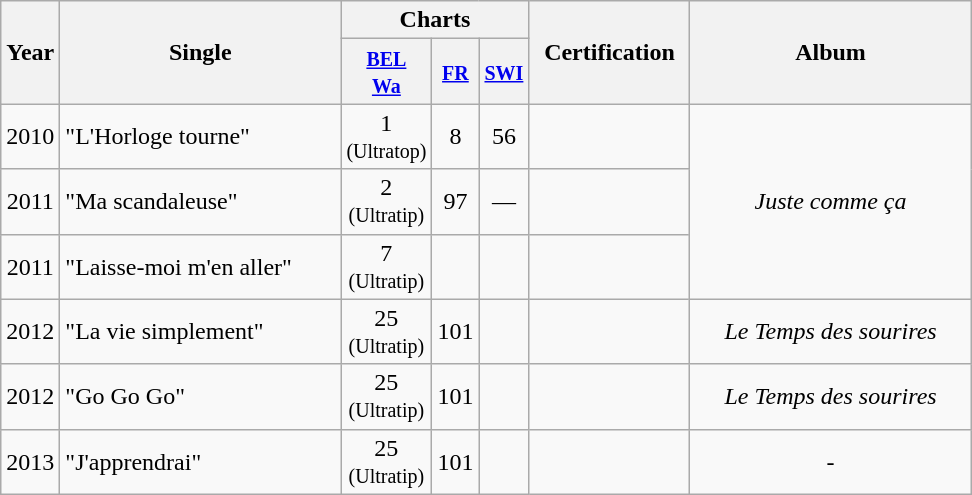<table class="wikitable">
<tr>
<th align="center" rowspan="2">Year</th>
<th align="center" rowspan="2" width="180">Single</th>
<th align="center" colspan="3">Charts</th>
<th align="center" rowspan="2" width="100">Certification</th>
<th align="center" rowspan="2" width="180">Album</th>
</tr>
<tr>
<th width="20"><small><a href='#'>BEL <br>Wa</a></small><br></th>
<th width="20"><small><a href='#'>FR</a></small><br></th>
<th width="20"><small><a href='#'>SWI</a></small><br></th>
</tr>
<tr>
<td align="center">2010</td>
<td>"L'Horloge tourne"</td>
<td align="center">1<br><small>(Ultratop)</small></td>
<td align="center">8</td>
<td align="center">56</td>
<td align="center"></td>
<td align="center" rowspan="3"><em>Juste comme ça</em></td>
</tr>
<tr>
<td align="center">2011</td>
<td>"Ma scandaleuse"</td>
<td align="center">2<br><small>(Ultratip)</small></td>
<td align="center">97</td>
<td align="center">—</td>
<td align="center"></td>
</tr>
<tr>
<td align="center">2011</td>
<td>"Laisse-moi m'en aller"</td>
<td align="center">7<br><small>(Ultratip)</small></td>
<td align="center"></td>
<td align="center"></td>
<td align="center"></td>
</tr>
<tr>
<td align="center">2012</td>
<td>"La vie simplement"</td>
<td align="center">25<br><small>(Ultratip)</small></td>
<td align="center">101</td>
<td align="center"></td>
<td align="center"></td>
<td align="center" rowspan="1"><em>Le Temps des sourires</em></td>
</tr>
<tr>
<td align="center">2012</td>
<td>"Go Go Go"</td>
<td align="center">25<br><small>(Ultratip)</small></td>
<td align="center">101</td>
<td align="center"></td>
<td align="center"></td>
<td align="center" rowspan="1"><em>Le Temps des sourires</em></td>
</tr>
<tr>
<td align="center">2013</td>
<td>"J'apprendrai"</td>
<td align="center">25<br><small>(Ultratip)</small></td>
<td align="center">101</td>
<td align="center"></td>
<td align="center"></td>
<td align="center" rowspan="1"><em>-</em></td>
</tr>
</table>
